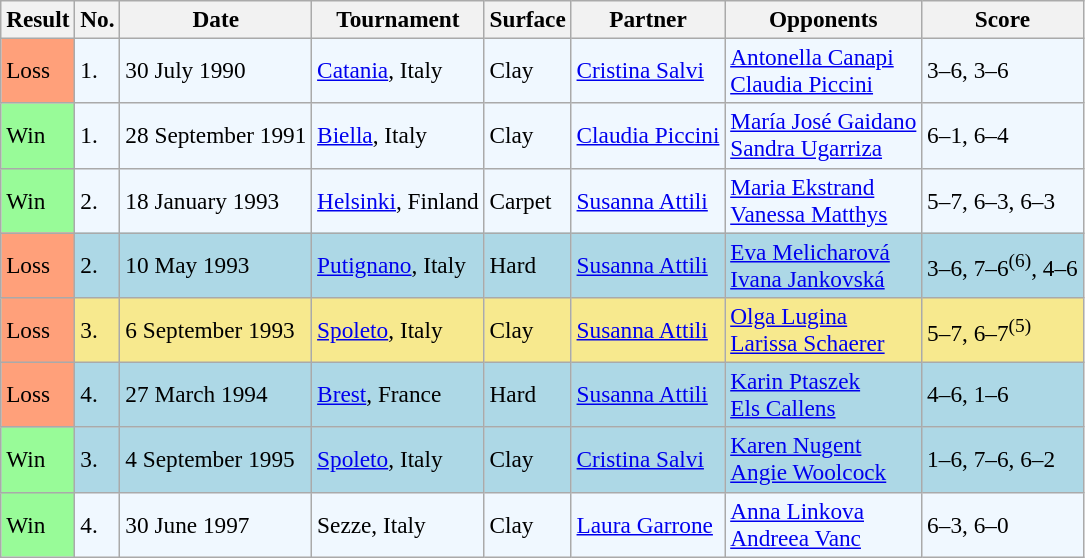<table class="sortable wikitable" style=font-size:97%>
<tr>
<th>Result</th>
<th>No.</th>
<th>Date</th>
<th>Tournament</th>
<th>Surface</th>
<th>Partner</th>
<th>Opponents</th>
<th>Score</th>
</tr>
<tr style="background:#f0f8ff;">
<td style="background:#ffa07a;">Loss</td>
<td>1.</td>
<td>30 July 1990</td>
<td><a href='#'>Catania</a>, Italy</td>
<td>Clay</td>
<td> <a href='#'>Cristina Salvi</a></td>
<td> <a href='#'>Antonella Canapi</a> <br> <a href='#'>Claudia Piccini</a></td>
<td>3–6, 3–6</td>
</tr>
<tr style="background:#f0f8ff;">
<td style="background:#98fb98;">Win</td>
<td>1.</td>
<td>28 September 1991</td>
<td><a href='#'>Biella</a>, Italy</td>
<td>Clay</td>
<td> <a href='#'>Claudia Piccini</a></td>
<td> <a href='#'>María José Gaidano</a><br>  <a href='#'>Sandra Ugarriza</a></td>
<td>6–1, 6–4</td>
</tr>
<tr bgcolor="#f0f8ff">
<td style="background:#98fb98;">Win</td>
<td>2.</td>
<td>18 January 1993</td>
<td><a href='#'>Helsinki</a>, Finland</td>
<td>Carpet</td>
<td> <a href='#'>Susanna Attili</a></td>
<td> <a href='#'>Maria Ekstrand</a> <br>  <a href='#'>Vanessa Matthys</a></td>
<td>5–7, 6–3, 6–3</td>
</tr>
<tr style="background:lightblue;">
<td style="background:#ffa07a;">Loss</td>
<td>2.</td>
<td>10 May 1993</td>
<td><a href='#'>Putignano</a>, Italy</td>
<td>Hard</td>
<td> <a href='#'>Susanna Attili</a></td>
<td> <a href='#'>Eva Melicharová</a> <br>  <a href='#'>Ivana Jankovská</a></td>
<td>3–6, 7–6<sup>(6)</sup>, 4–6</td>
</tr>
<tr style="background:#f7e98e;">
<td style="background:#ffa07a;">Loss</td>
<td>3.</td>
<td>6 September 1993</td>
<td><a href='#'>Spoleto</a>, Italy</td>
<td>Clay</td>
<td> <a href='#'>Susanna Attili</a></td>
<td> <a href='#'>Olga Lugina</a> <br>  <a href='#'>Larissa Schaerer</a></td>
<td>5–7, 6–7<sup>(5)</sup></td>
</tr>
<tr bgcolor="lightblue">
<td style="background:#ffa07a;">Loss</td>
<td>4.</td>
<td>27 March 1994</td>
<td><a href='#'>Brest</a>, France</td>
<td>Hard</td>
<td> <a href='#'>Susanna Attili</a></td>
<td> <a href='#'>Karin Ptaszek</a> <br> <a href='#'>Els Callens</a></td>
<td>4–6, 1–6</td>
</tr>
<tr style="background:lightblue;">
<td style="background:#98fb98;">Win</td>
<td>3.</td>
<td>4 September 1995</td>
<td><a href='#'>Spoleto</a>, Italy</td>
<td>Clay</td>
<td> <a href='#'>Cristina Salvi</a></td>
<td> <a href='#'>Karen Nugent</a><br>  <a href='#'>Angie Woolcock</a></td>
<td>1–6, 7–6, 6–2</td>
</tr>
<tr style="background:#f0f8ff;">
<td style="background:#98fb98;">Win</td>
<td>4.</td>
<td>30 June 1997</td>
<td>Sezze, Italy</td>
<td>Clay</td>
<td> <a href='#'>Laura Garrone</a></td>
<td> <a href='#'>Anna Linkova</a> <br>  <a href='#'>Andreea Vanc</a></td>
<td>6–3, 6–0</td>
</tr>
</table>
